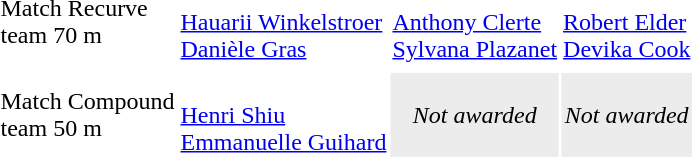<table>
<tr>
<td>Match Recurve<br>team 70 m </td>
<td colspan=2> <br><a href='#'>Hauarii Winkelstroer</a> <br><a href='#'>Danièle Gras</a></td>
<td colspan=2> <br><a href='#'>Anthony Clerte</a><br><a href='#'>Sylvana Plazanet</a></td>
<td colspan=2> <br><a href='#'>Robert Elder</a><br><a href='#'>Devika Cook</a></td>
</tr>
<tr>
<td></td>
</tr>
<tr>
<td>Match Compound<br>team 50 m </td>
<td colspan=2> <br><a href='#'>Henri Shiu</a><br><a href='#'>Emmanuelle Guihard</a></td>
<td colspan=2 align=center style="background-color:#ececec;"><em>Not awarded</em></td>
<td colspan=2 align=center style="background-color:#ececec;"><em>Not awarded</em></td>
</tr>
</table>
